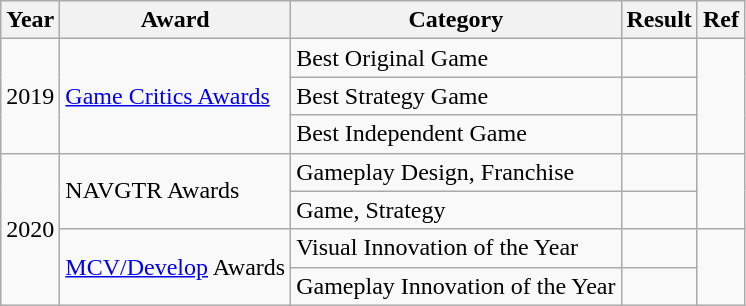<table class="wikitable sortable">
<tr>
<th>Year</th>
<th>Award</th>
<th>Category</th>
<th>Result</th>
<th>Ref</th>
</tr>
<tr>
<td style="text-align:center;" rowspan="3">2019</td>
<td rowspan="3"><a href='#'>Game Critics Awards</a></td>
<td>Best Original Game</td>
<td></td>
<td rowspan="3" style="text-align:center;"></td>
</tr>
<tr>
<td>Best Strategy Game</td>
<td></td>
</tr>
<tr>
<td>Best Independent Game</td>
<td></td>
</tr>
<tr>
<td style="text-align:center;" rowspan="4">2020</td>
<td rowspan="2">NAVGTR Awards</td>
<td>Gameplay Design, Franchise</td>
<td></td>
<td rowspan="2" style="text-align:center;"></td>
</tr>
<tr>
<td>Game, Strategy</td>
<td></td>
</tr>
<tr>
<td rowspan="2"><a href='#'>MCV/Develop</a> Awards</td>
<td>Visual Innovation of the Year</td>
<td></td>
<td rowspan="2" style="text-align:center;"></td>
</tr>
<tr>
<td>Gameplay Innovation of the Year</td>
<td></td>
</tr>
</table>
